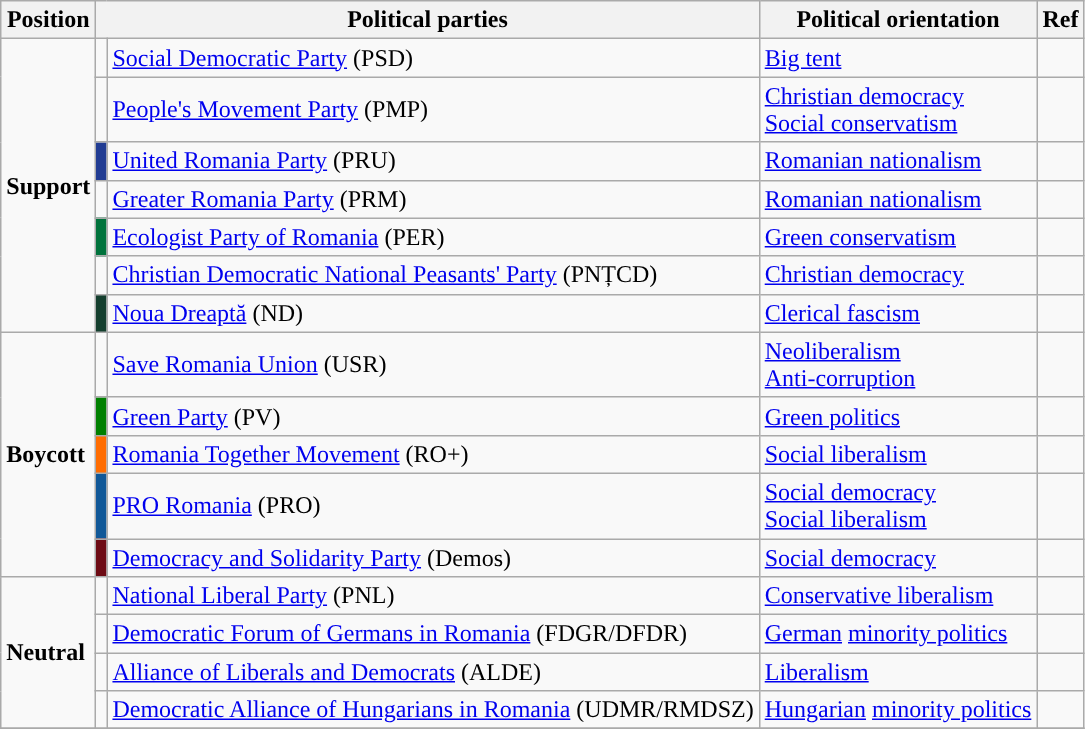<table class="wikitable sortable">
<tr>
<th>Position</th>
<th colspan="2">Political parties</th>
<th>Political orientation</th>
<th>Ref</th>
</tr>
<tr>
<td rowspan="7"> <strong>Support</strong></td>
<td style="background-color:"></td>
<td><a href='#'>Social Democratic Party</a> (PSD)</td>
<td><a href='#'>Big tent</a></td>
<td></td>
</tr>
<tr>
<td style="background-color:"></td>
<td><a href='#'>People's Movement Party</a> (PMP)</td>
<td><a href='#'>Christian democracy</a><br><a href='#'>Social conservatism</a></td>
<td></td>
</tr>
<tr>
<td style="background-color:#213C93"></td>
<td><a href='#'>United Romania Party</a> (PRU)</td>
<td><a href='#'>Romanian nationalism</a></td>
<td></td>
</tr>
<tr>
<td style="background-color:"></td>
<td><a href='#'>Greater Romania Party</a> (PRM)</td>
<td><a href='#'>Romanian nationalism</a></td>
<td></td>
</tr>
<tr>
<td style="background-color:#00733C"></td>
<td><a href='#'>Ecologist Party of Romania</a> (PER)</td>
<td><a href='#'>Green conservatism</a></td>
<td></td>
</tr>
<tr>
<td></td>
<td><a href='#'>Christian Democratic National Peasants' Party</a> (PNȚCD)</td>
<td><a href='#'>Christian democracy</a></td>
<td></td>
</tr>
<tr>
<td style="background-color:#143F2E"></td>
<td><a href='#'>Noua Dreaptă</a> (ND)</td>
<td><a href='#'>Clerical fascism</a></td>
<td></td>
</tr>
<tr>
<td rowspan="5"> <strong>Boycott</strong></td>
<td style="background-color:"></td>
<td><a href='#'>Save Romania Union</a> (USR)</td>
<td><a href='#'>Neoliberalism</a><br><a href='#'>Anti-corruption</a></td>
<td></td>
</tr>
<tr>
<td style="background-color:green"></td>
<td><a href='#'>Green Party</a> (PV)</td>
<td><a href='#'>Green politics</a></td>
<td></td>
</tr>
<tr>
<td style="background-color:#FF6C00"></td>
<td><a href='#'>Romania Together Movement</a> (RO+)</td>
<td><a href='#'>Social liberalism</a></td>
<td></td>
</tr>
<tr>
<td style="background-color: #105898"></td>
<td><a href='#'>PRO Romania</a> (PRO)</td>
<td><a href='#'>Social democracy</a><br><a href='#'>Social liberalism</a></td>
<td></td>
</tr>
<tr>
<td style="background-color:#6E0B14"></td>
<td><a href='#'>Democracy and Solidarity Party</a> (Demos)</td>
<td><a href='#'>Social democracy</a></td>
<td></td>
</tr>
<tr>
<td rowspan="4"> <strong>Neutral</strong></td>
<td style="background-color:"></td>
<td><a href='#'>National Liberal Party</a> (PNL)</td>
<td><a href='#'>Conservative liberalism</a></td>
<td></td>
</tr>
<tr>
<td></td>
<td><a href='#'>Democratic Forum of Germans in Romania</a> (FDGR/DFDR)</td>
<td><a href='#'>German</a> <a href='#'>minority politics</a></td>
<td></td>
</tr>
<tr>
<td style="background-color:"></td>
<td><a href='#'>Alliance of Liberals and Democrats</a> (ALDE)</td>
<td><a href='#'>Liberalism</a></td>
<td></td>
</tr>
<tr>
<td style="background-color:"></td>
<td><a href='#'>Democratic Alliance of Hungarians in Romania</a> (UDMR/RMDSZ)</td>
<td><a href='#'>Hungarian</a> <a href='#'>minority politics</a></td>
<td></td>
</tr>
<tr>
</tr>
</table>
